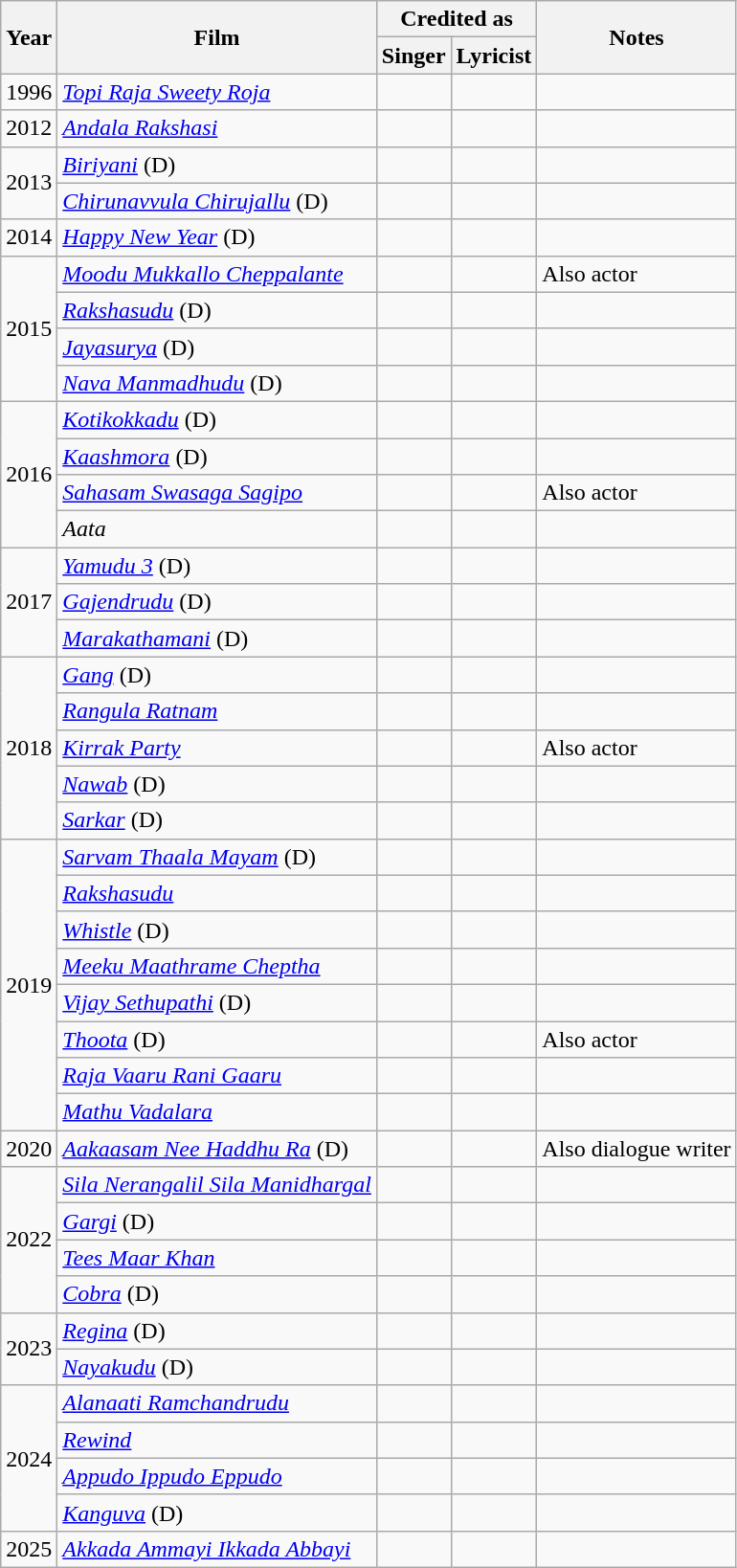<table class="wikitable sortable">
<tr>
<th rowspan="2" scope="col">Year</th>
<th rowspan="2" scope="col">Film</th>
<th colspan="2" scope="col">Credited as</th>
<th rowspan="2" scope="col" class="unsortable">Notes</th>
</tr>
<tr>
<th scope="col">Singer</th>
<th scope="col">Lyricist</th>
</tr>
<tr>
<td>1996</td>
<td><em><a href='#'>Topi Raja Sweety Roja</a></em></td>
<td style="text-align:center;"></td>
<td style="text-align:center;"></td>
<td></td>
</tr>
<tr>
<td>2012</td>
<td><em><a href='#'>Andala Rakshasi</a></em></td>
<td style="text-align:center;"></td>
<td style="text-align:center;"></td>
<td></td>
</tr>
<tr>
<td rowspan="2">2013</td>
<td><em><a href='#'>Biriyani</a></em> (D)</td>
<td style="text-align:center;"></td>
<td style="text-align:center;"></td>
<td></td>
</tr>
<tr>
<td><em><a href='#'>Chirunavvula Chirujallu</a></em> (D)</td>
<td style="text-align:center;"></td>
<td style="text-align:center;"></td>
<td></td>
</tr>
<tr>
<td>2014</td>
<td><em><a href='#'>Happy New Year</a></em> (D)</td>
<td style="text-align:center;"></td>
<td style="text-align:center;"></td>
<td></td>
</tr>
<tr>
<td rowspan="4">2015</td>
<td><em><a href='#'>Moodu Mukkallo Cheppalante</a></em></td>
<td style="text-align:center;"></td>
<td style="text-align:center;"></td>
<td>Also actor</td>
</tr>
<tr>
<td><em><a href='#'>Rakshasudu</a></em> (D)</td>
<td style="text-align:center;"></td>
<td style="text-align:center;"></td>
<td></td>
</tr>
<tr>
<td><em><a href='#'>Jayasurya</a></em> (D)</td>
<td style="text-align:center;"></td>
<td style="text-align:center;"></td>
<td></td>
</tr>
<tr>
<td><em><a href='#'>Nava Manmadhudu</a></em> (D)</td>
<td style="text-align:center;"></td>
<td style="text-align:center;"></td>
<td></td>
</tr>
<tr>
<td rowspan="4">2016</td>
<td><em><a href='#'>Kotikokkadu</a></em> (D)</td>
<td style="text-align:center;"></td>
<td style="text-align:center;"></td>
<td></td>
</tr>
<tr>
<td><em><a href='#'>Kaashmora</a></em> (D)</td>
<td style="text-align:center;"></td>
<td style="text-align:center;"></td>
<td></td>
</tr>
<tr>
<td><em><a href='#'>Sahasam Swasaga Sagipo</a></em></td>
<td style="text-align:center;"></td>
<td style="text-align:center;"></td>
<td>Also actor</td>
</tr>
<tr>
<td><em>Aata</em></td>
<td style="text-align:center;"></td>
<td style="text-align:center;"></td>
<td></td>
</tr>
<tr>
<td rowspan="3">2017</td>
<td><em><a href='#'>Yamudu 3</a></em> (D)</td>
<td style="text-align:center;"></td>
<td style="text-align:center;"></td>
<td></td>
</tr>
<tr>
<td><em><a href='#'>Gajendrudu</a></em> (D)</td>
<td style="text-align:center;"></td>
<td style="text-align:center;"></td>
<td></td>
</tr>
<tr>
<td><em><a href='#'>Marakathamani</a></em> (D)</td>
<td style="text-align:center;"></td>
<td style="text-align:center;"></td>
<td></td>
</tr>
<tr>
<td rowspan="5">2018</td>
<td><em><a href='#'>Gang</a></em> (D)</td>
<td style="text-align:center;"></td>
<td style="text-align:center;"></td>
<td></td>
</tr>
<tr>
<td><em><a href='#'>Rangula Ratnam</a></em></td>
<td style="text-align:center;"></td>
<td style="text-align:center;"></td>
<td></td>
</tr>
<tr>
<td><em><a href='#'>Kirrak Party</a></em></td>
<td style="text-align:center;"></td>
<td style="text-align:center;"></td>
<td>Also actor</td>
</tr>
<tr>
<td><em><a href='#'>Nawab</a></em> (D)</td>
<td style="text-align:center;"></td>
<td style="text-align:center;"></td>
<td></td>
</tr>
<tr>
<td><em><a href='#'>Sarkar</a></em> (D)</td>
<td style="text-align:center;"></td>
<td style="text-align:center;"></td>
<td></td>
</tr>
<tr>
<td rowspan="8">2019</td>
<td><em><a href='#'>Sarvam Thaala Mayam</a></em> (D)</td>
<td style="text-align:center;"></td>
<td style="text-align:center;"></td>
<td></td>
</tr>
<tr>
<td><em><a href='#'>Rakshasudu</a></em></td>
<td style="text-align:center;"></td>
<td style="text-align:center;"></td>
<td></td>
</tr>
<tr>
<td><em><a href='#'>Whistle</a></em> (D)</td>
<td style="text-align:center;"></td>
<td style="text-align:center;"></td>
<td></td>
</tr>
<tr>
<td><em><a href='#'>Meeku Maathrame Cheptha</a></em></td>
<td style="text-align:center;"></td>
<td style="text-align:center;"></td>
<td></td>
</tr>
<tr>
<td><em><a href='#'>Vijay Sethupathi</a></em> (D)</td>
<td style="text-align:center;"></td>
<td style="text-align:center;"></td>
<td></td>
</tr>
<tr>
<td><em><a href='#'>Thoota</a></em> (D)</td>
<td style="text-align:center;"></td>
<td style="text-align:center;"></td>
<td>Also actor</td>
</tr>
<tr>
<td><em><a href='#'>Raja Vaaru Rani Gaaru</a></em></td>
<td style="text-align:center;"></td>
<td style="text-align:center;"></td>
<td></td>
</tr>
<tr>
<td><em><a href='#'>Mathu Vadalara</a></em></td>
<td style="text-align:center;"></td>
<td style="text-align:center;"></td>
<td></td>
</tr>
<tr>
<td>2020</td>
<td><em><a href='#'>Aakaasam Nee Haddhu Ra</a></em> (D)</td>
<td style="text-align:center;"></td>
<td style="text-align:center;"></td>
<td>Also dialogue writer</td>
</tr>
<tr>
<td rowspan="4">2022</td>
<td><em><a href='#'>Sila Nerangalil Sila Manidhargal</a></em></td>
<td style="text-align:center;"></td>
<td style="text-align:center;"></td>
<td></td>
</tr>
<tr>
<td><em><a href='#'>Gargi</a></em> (D)</td>
<td style="text-align:center;"></td>
<td style="text-align:center;"></td>
<td></td>
</tr>
<tr>
<td><em><a href='#'>Tees Maar Khan</a></em></td>
<td style="text-align:center;"></td>
<td style="text-align:center;"></td>
<td></td>
</tr>
<tr>
<td><em><a href='#'>Cobra</a></em> (D)</td>
<td style="text-align:center;"></td>
<td style="text-align:center;"></td>
<td></td>
</tr>
<tr>
<td rowspan="2">2023</td>
<td><em><a href='#'>Regina</a></em> (D)</td>
<td style="text-align:center;"></td>
<td style="text-align:center;"></td>
<td></td>
</tr>
<tr>
<td><em><a href='#'>Nayakudu</a></em> (D)</td>
<td style="text-align:center;"></td>
<td style="text-align:center;"></td>
<td></td>
</tr>
<tr>
<td rowspan="4">2024</td>
<td><em><a href='#'>Alanaati Ramchandrudu</a></em></td>
<td style="text-align:center;"></td>
<td style="text-align:center;"></td>
<td></td>
</tr>
<tr>
<td><a href='#'><em>Rewind</em></a></td>
<td style="text-align:center;"></td>
<td style="text-align:center;"></td>
<td></td>
</tr>
<tr>
<td><em><a href='#'>Appudo Ippudo Eppudo</a></em></td>
<td style="text-align:center;"></td>
<td style="text-align:center;"></td>
<td></td>
</tr>
<tr>
<td><em><a href='#'>Kanguva</a></em> (D)</td>
<td style="text-align:center;"></td>
<td style="text-align:center;"></td>
<td></td>
</tr>
<tr>
<td>2025</td>
<td><em><a href='#'>Akkada Ammayi Ikkada Abbayi</a></em></td>
<td style="text-align:center;"></td>
<td style="text-align:center;"></td>
<td></td>
</tr>
</table>
